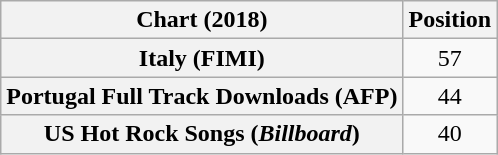<table class="wikitable plainrowheaders" style="text-align:center">
<tr>
<th scope="col">Chart (2018)</th>
<th scope="col">Position</th>
</tr>
<tr>
<th scope="row">Italy (FIMI)</th>
<td>57</td>
</tr>
<tr>
<th scope="row">Portugal Full Track Downloads (AFP)</th>
<td>44</td>
</tr>
<tr>
<th scope="row">US Hot Rock Songs (<em>Billboard</em>)</th>
<td>40</td>
</tr>
</table>
